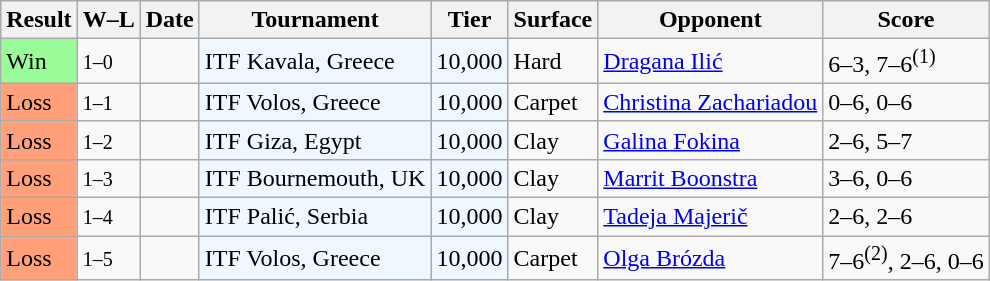<table class="sortable wikitable">
<tr>
<th>Result</th>
<th class="unsortable">W–L</th>
<th>Date</th>
<th>Tournament</th>
<th>Tier</th>
<th>Surface</th>
<th>Opponent</th>
<th class="unsortable">Score</th>
</tr>
<tr>
<td style="background:#98fb98;">Win</td>
<td><small>1–0</small></td>
<td></td>
<td style="background:#f0f8ff;">ITF Kavala, Greece</td>
<td style="background:#f0f8ff;">10,000</td>
<td>Hard</td>
<td> <a href='#'>Dragana Ilić</a></td>
<td>6–3, 7–6<sup>(1)</sup></td>
</tr>
<tr>
<td style="background:#ffa07a;">Loss</td>
<td><small>1–1</small></td>
<td></td>
<td style="background:#f0f8ff;">ITF Volos, Greece</td>
<td style="background:#f0f8ff;">10,000</td>
<td>Carpet</td>
<td> <a href='#'>Christina Zachariadou</a></td>
<td>0–6, 0–6</td>
</tr>
<tr>
<td style="background:#ffa07a;">Loss</td>
<td><small>1–2</small></td>
<td></td>
<td style="background:#f0f8ff;">ITF Giza, Egypt</td>
<td style="background:#f0f8ff;">10,000</td>
<td>Clay</td>
<td> <a href='#'>Galina Fokina</a></td>
<td>2–6, 5–7</td>
</tr>
<tr>
<td style="background:#ffa07a;">Loss</td>
<td><small>1–3</small></td>
<td></td>
<td style="background:#f0f8ff;">ITF Bournemouth, UK</td>
<td style="background:#f0f8ff;">10,000</td>
<td>Clay</td>
<td> <a href='#'>Marrit Boonstra</a></td>
<td>3–6, 0–6</td>
</tr>
<tr>
<td style="background:#ffa07a;">Loss</td>
<td><small>1–4</small></td>
<td></td>
<td style="background:#f0f8ff;">ITF Palić, Serbia</td>
<td style="background:#f0f8ff;">10,000</td>
<td>Clay</td>
<td> <a href='#'>Tadeja Majerič</a></td>
<td>2–6, 2–6</td>
</tr>
<tr>
<td style="background:#ffa07a;">Loss</td>
<td><small>1–5</small></td>
<td></td>
<td style="background:#f0f8ff;">ITF Volos, Greece</td>
<td style="background:#f0f8ff;">10,000</td>
<td>Carpet</td>
<td> <a href='#'>Olga Brózda</a></td>
<td>7–6<sup>(2)</sup>, 2–6, 0–6</td>
</tr>
</table>
